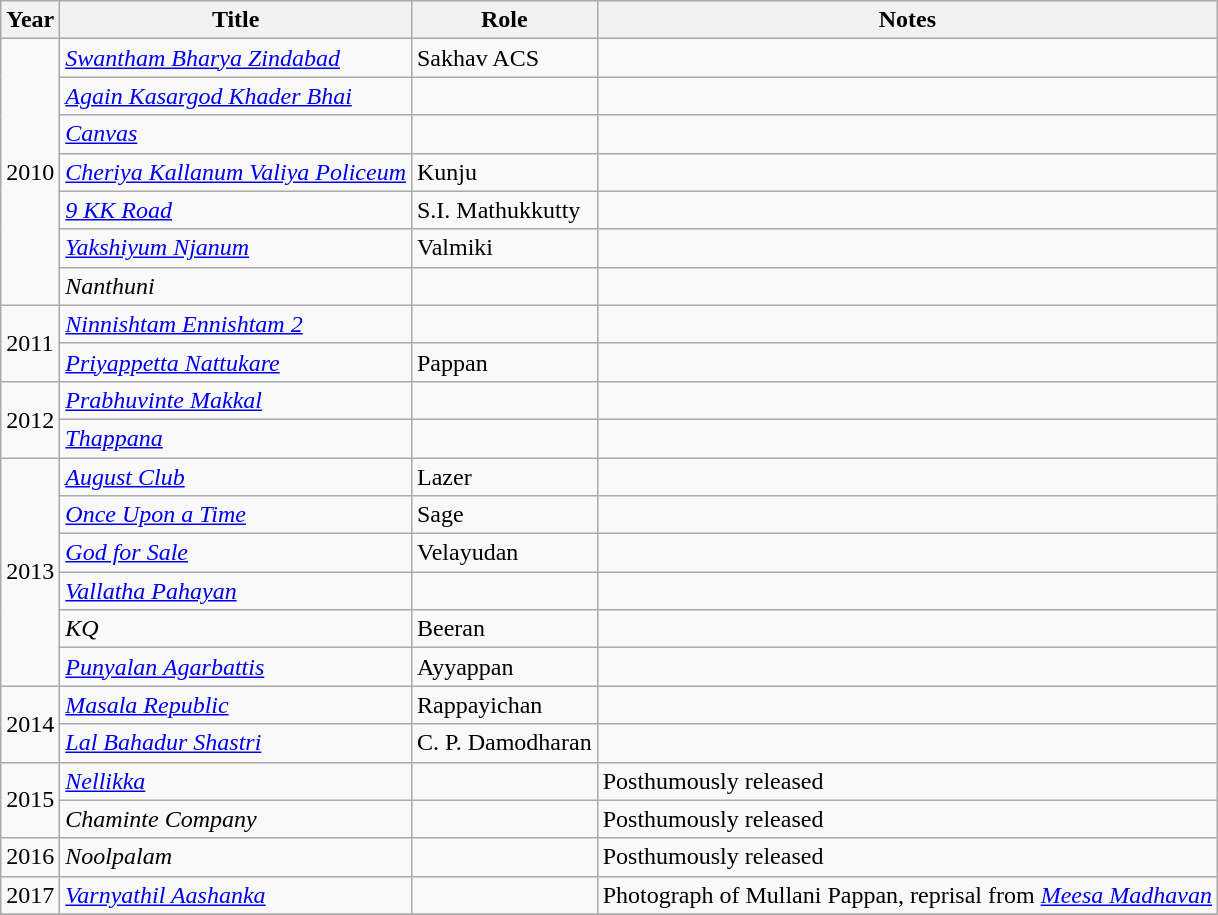<table class="wikitable sortable">
<tr>
<th>Year</th>
<th>Title</th>
<th>Role</th>
<th class="unsortable">Notes</th>
</tr>
<tr>
<td rowspan=7>2010</td>
<td><em><a href='#'>Swantham Bharya Zindabad</a></em></td>
<td>Sakhav ACS</td>
<td></td>
</tr>
<tr>
<td><em><a href='#'>Again Kasargod Khader Bhai</a></em></td>
<td></td>
<td></td>
</tr>
<tr>
<td><em><a href='#'>Canvas</a></em></td>
<td></td>
<td></td>
</tr>
<tr>
<td><em><a href='#'>Cheriya Kallanum Valiya Policeum</a></em></td>
<td>Kunju</td>
<td></td>
</tr>
<tr>
<td><em><a href='#'>9 KK Road</a></em></td>
<td>S.I. Mathukkutty</td>
<td></td>
</tr>
<tr>
<td><em><a href='#'>Yakshiyum Njanum</a></em></td>
<td>Valmiki</td>
<td></td>
</tr>
<tr>
<td><em>Nanthuni</em></td>
<td></td>
<td></td>
</tr>
<tr>
<td rowspan=2>2011</td>
<td><em><a href='#'>Ninnishtam Ennishtam 2</a></em></td>
<td></td>
<td></td>
</tr>
<tr>
<td><em><a href='#'>Priyappetta Nattukare</a></em></td>
<td>Pappan</td>
<td></td>
</tr>
<tr>
<td rowspan=2>2012</td>
<td><em><a href='#'>Prabhuvinte Makkal</a></em></td>
<td></td>
<td></td>
</tr>
<tr>
<td><em><a href='#'>Thappana</a></em></td>
<td></td>
<td></td>
</tr>
<tr>
<td rowspan=6>2013</td>
<td><em><a href='#'>August Club</a></em></td>
<td>Lazer</td>
<td></td>
</tr>
<tr>
<td><em><a href='#'>Once Upon a Time</a></em></td>
<td>Sage</td>
<td></td>
</tr>
<tr>
<td><em><a href='#'>God for Sale</a></em></td>
<td>Velayudan</td>
<td></td>
</tr>
<tr>
<td><em><a href='#'>Vallatha Pahayan</a></em></td>
<td></td>
<td></td>
</tr>
<tr>
<td><em>KQ</em></td>
<td>Beeran</td>
<td></td>
</tr>
<tr>
<td><em><a href='#'>Punyalan Agarbattis</a></em></td>
<td>Ayyappan</td>
<td></td>
</tr>
<tr>
<td rowspan=2>2014</td>
<td><em><a href='#'>Masala Republic</a></em></td>
<td>Rappayichan</td>
<td></td>
</tr>
<tr>
<td><em><a href='#'>Lal Bahadur Shastri</a></em></td>
<td>C. P. Damodharan</td>
<td></td>
</tr>
<tr>
<td rowspan=2>2015</td>
<td><em><a href='#'>Nellikka</a></em></td>
<td></td>
<td>Posthumously released</td>
</tr>
<tr>
<td><em>Chaminte Company</em></td>
<td></td>
<td>Posthumously released</td>
</tr>
<tr>
<td>2016</td>
<td><em>Noolpalam</em></td>
<td></td>
<td>Posthumously released</td>
</tr>
<tr>
<td>2017</td>
<td><em><a href='#'>Varnyathil Aashanka</a></em></td>
<td></td>
<td>Photograph of Mullani Pappan, reprisal from <em><a href='#'>Meesa Madhavan</a></em></td>
</tr>
<tr>
</tr>
</table>
